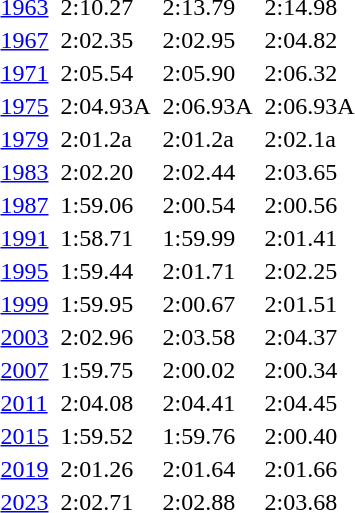<table>
<tr valign="top">
<td><a href='#'>1963</a><br></td>
<td></td>
<td>2:10.27</td>
<td></td>
<td>2:13.79</td>
<td></td>
<td>2:14.98</td>
</tr>
<tr valign="top">
<td><a href='#'>1967</a><br></td>
<td></td>
<td>2:02.35</td>
<td></td>
<td>2:02.95</td>
<td></td>
<td>2:04.82</td>
</tr>
<tr valign="top">
<td><a href='#'>1971</a><br></td>
<td></td>
<td>2:05.54</td>
<td></td>
<td>2:05.90</td>
<td></td>
<td>2:06.32</td>
</tr>
<tr valign="top">
<td><a href='#'>1975</a><br></td>
<td></td>
<td>2:04.93A</td>
<td></td>
<td>2:06.93A</td>
<td></td>
<td>2:06.93A</td>
</tr>
<tr valign="top">
<td><a href='#'>1979</a><br></td>
<td></td>
<td>2:01.2a</td>
<td></td>
<td>2:01.2a</td>
<td></td>
<td>2:02.1a</td>
</tr>
<tr valign="top">
<td><a href='#'>1983</a><br></td>
<td></td>
<td>2:02.20</td>
<td></td>
<td>2:02.44</td>
<td></td>
<td>2:03.65</td>
</tr>
<tr valign="top">
<td><a href='#'>1987</a><br></td>
<td></td>
<td>1:59.06</td>
<td></td>
<td>2:00.54</td>
<td></td>
<td>2:00.56</td>
</tr>
<tr valign="top">
<td><a href='#'>1991</a><br></td>
<td></td>
<td>1:58.71</td>
<td></td>
<td>1:59.99</td>
<td></td>
<td>2:01.41</td>
</tr>
<tr valign="top">
<td><a href='#'>1995</a><br></td>
<td></td>
<td>1:59.44</td>
<td></td>
<td>2:01.71</td>
<td></td>
<td>2:02.25</td>
</tr>
<tr valign="top">
<td><a href='#'>1999</a><br></td>
<td></td>
<td>1:59.95</td>
<td></td>
<td>2:00.67</td>
<td></td>
<td>2:01.51</td>
</tr>
<tr valign="top">
<td><a href='#'>2003</a><br></td>
<td></td>
<td>2:02.96</td>
<td></td>
<td>2:03.58</td>
<td></td>
<td>2:04.37</td>
</tr>
<tr valign="top">
<td><a href='#'>2007</a><br></td>
<td></td>
<td>1:59.75</td>
<td></td>
<td>2:00.02</td>
<td></td>
<td>2:00.34</td>
</tr>
<tr valign="top">
<td><a href='#'>2011</a><br></td>
<td></td>
<td>2:04.08</td>
<td></td>
<td>2:04.41</td>
<td></td>
<td>2:04.45</td>
</tr>
<tr valign="top">
<td><a href='#'>2015</a><br></td>
<td></td>
<td>1:59.52</td>
<td></td>
<td>1:59.76</td>
<td></td>
<td>2:00.40</td>
</tr>
<tr valign="top">
<td><a href='#'>2019</a><br></td>
<td></td>
<td>2:01.26</td>
<td></td>
<td>2:01.64</td>
<td></td>
<td>2:01.66</td>
</tr>
<tr valign="top">
<td><a href='#'>2023</a><br></td>
<td></td>
<td>2:02.71</td>
<td></td>
<td>2:02.88</td>
<td></td>
<td>2:03.68</td>
</tr>
</table>
